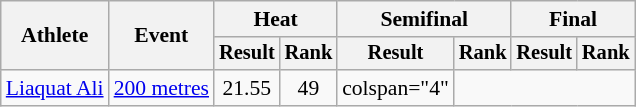<table class="wikitable" style="font-size:90%">
<tr>
<th rowspan="2">Athlete</th>
<th rowspan="2">Event</th>
<th colspan="2">Heat</th>
<th colspan="2">Semifinal</th>
<th colspan="2">Final</th>
</tr>
<tr style="font-size:95%">
<th>Result</th>
<th>Rank</th>
<th>Result</th>
<th>Rank</th>
<th>Result</th>
<th>Rank</th>
</tr>
<tr style=text-align:center>
<td style=text-align:left><a href='#'>Liaquat Ali</a></td>
<td style=text-align:left><a href='#'>200 metres</a></td>
<td>21.55</td>
<td>49</td>
<td>colspan="4" </td>
</tr>
</table>
